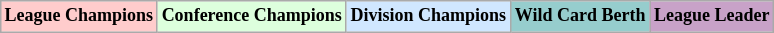<table class="wikitable"  style="margin:auto; font-size:75%;">
<tr>
<td style="text-align:center; background:#fcc;"><strong>League Champions</strong></td>
<td style="text-align:center; background:#dfd;"><strong>Conference Champions</strong></td>
<td style="text-align:center; background:#d0e7ff;"><strong>Division Champions</strong></td>
<td style="text-align:center; background:#96cdcd;"><strong>Wild Card Berth</strong></td>
<td style="text-align:center; background:#c8a2c8;"><strong>League Leader</strong></td>
</tr>
</table>
